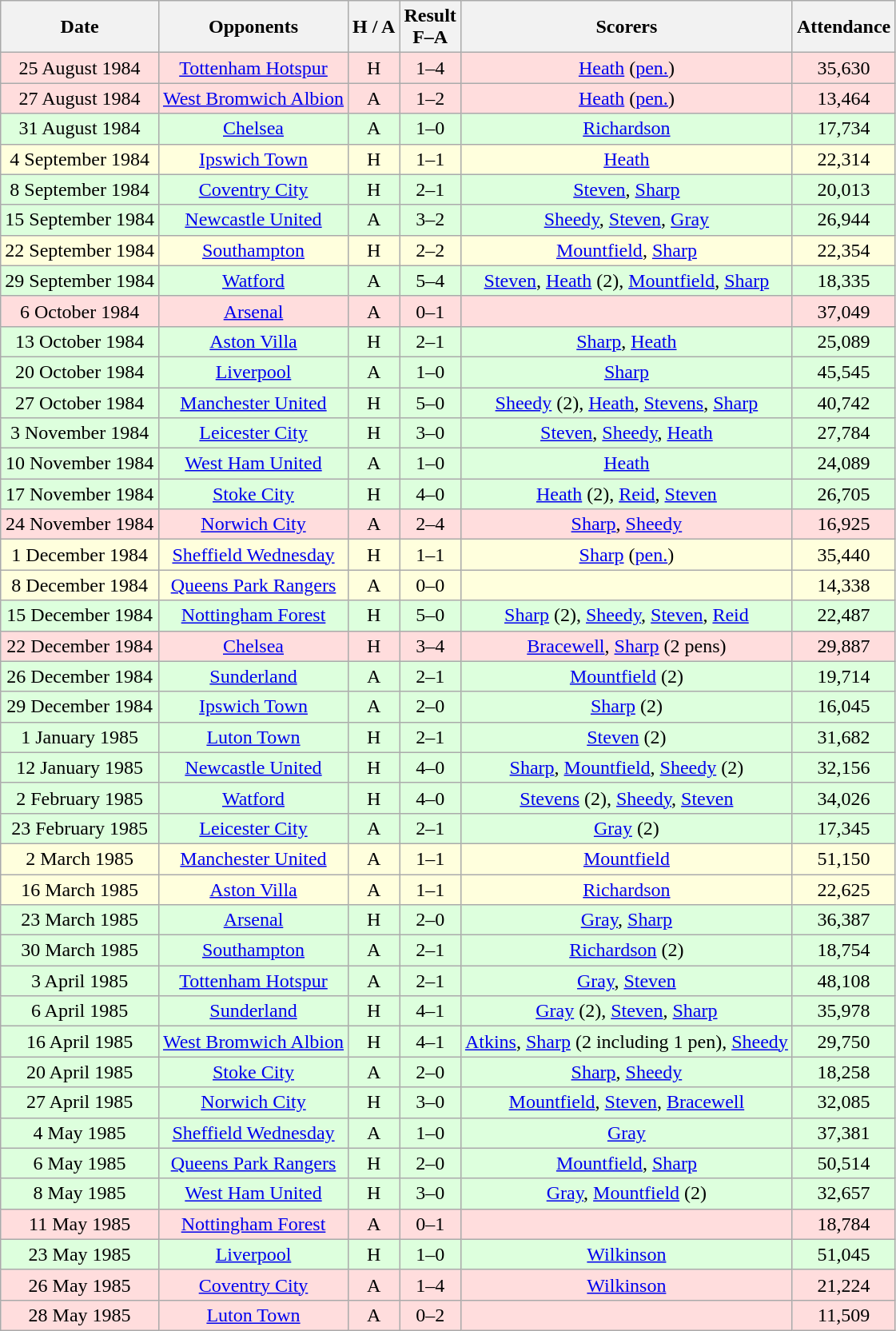<table class="wikitable sortable" style="text-align:center">
<tr>
<th>Date</th>
<th>Opponents</th>
<th>H / A</th>
<th>Result<br>F–A</th>
<th>Scorers</th>
<th>Attendance</th>
</tr>
<tr bgcolor="#ffdddd">
<td>25 August 1984</td>
<td><a href='#'>Tottenham Hotspur</a></td>
<td>H</td>
<td>1–4</td>
<td><a href='#'>Heath</a> (<a href='#'>pen.</a>)</td>
<td>35,630</td>
</tr>
<tr bgcolor="#ffdddd">
<td>27 August 1984</td>
<td><a href='#'>West Bromwich Albion</a></td>
<td>A</td>
<td>1–2</td>
<td><a href='#'>Heath</a> (<a href='#'>pen.</a>)</td>
<td>13,464</td>
</tr>
<tr bgcolor="#ddffdd">
<td>31 August 1984</td>
<td><a href='#'>Chelsea</a></td>
<td>A</td>
<td>1–0</td>
<td><a href='#'>Richardson</a></td>
<td>17,734</td>
</tr>
<tr bgcolor="#ffffdd">
<td>4 September 1984</td>
<td><a href='#'>Ipswich Town</a></td>
<td>H</td>
<td>1–1</td>
<td><a href='#'>Heath</a></td>
<td>22,314</td>
</tr>
<tr bgcolor="#ddffdd">
<td>8 September 1984</td>
<td><a href='#'>Coventry City</a></td>
<td>H</td>
<td>2–1</td>
<td><a href='#'>Steven</a>, <a href='#'>Sharp</a></td>
<td>20,013</td>
</tr>
<tr bgcolor="#ddffdd">
<td>15 September 1984</td>
<td><a href='#'>Newcastle United</a></td>
<td>A</td>
<td>3–2</td>
<td><a href='#'>Sheedy</a>, <a href='#'>Steven</a>, <a href='#'>Gray</a></td>
<td>26,944</td>
</tr>
<tr bgcolor="#ffffdd">
<td>22 September 1984</td>
<td><a href='#'>Southampton</a></td>
<td>H</td>
<td>2–2</td>
<td><a href='#'>Mountfield</a>, <a href='#'>Sharp</a></td>
<td>22,354</td>
</tr>
<tr bgcolor="#ddffdd">
<td>29 September 1984</td>
<td><a href='#'>Watford</a></td>
<td>A</td>
<td>5–4</td>
<td><a href='#'>Steven</a>, <a href='#'>Heath</a> (2), <a href='#'>Mountfield</a>, <a href='#'>Sharp</a></td>
<td>18,335</td>
</tr>
<tr bgcolor="#ffdddd">
<td>6 October 1984</td>
<td><a href='#'>Arsenal</a></td>
<td>A</td>
<td>0–1</td>
<td></td>
<td>37,049</td>
</tr>
<tr bgcolor="#ddffdd">
<td>13 October 1984</td>
<td><a href='#'>Aston Villa</a></td>
<td>H</td>
<td>2–1</td>
<td><a href='#'>Sharp</a>, <a href='#'>Heath</a></td>
<td>25,089</td>
</tr>
<tr bgcolor="#ddffdd">
<td>20 October 1984</td>
<td><a href='#'>Liverpool</a></td>
<td>A</td>
<td>1–0</td>
<td><a href='#'>Sharp</a></td>
<td>45,545</td>
</tr>
<tr bgcolor="#ddffdd">
<td>27 October 1984</td>
<td><a href='#'>Manchester United</a></td>
<td>H</td>
<td>5–0</td>
<td><a href='#'>Sheedy</a> (2), <a href='#'>Heath</a>, <a href='#'>Stevens</a>, <a href='#'>Sharp</a></td>
<td>40,742</td>
</tr>
<tr bgcolor="#ddffdd">
<td>3 November 1984</td>
<td><a href='#'>Leicester City</a></td>
<td>H</td>
<td>3–0</td>
<td><a href='#'>Steven</a>, <a href='#'>Sheedy</a>, <a href='#'>Heath</a></td>
<td>27,784</td>
</tr>
<tr bgcolor="#ddffdd">
<td>10 November 1984</td>
<td><a href='#'>West Ham United</a></td>
<td>A</td>
<td>1–0</td>
<td><a href='#'>Heath</a></td>
<td>24,089</td>
</tr>
<tr bgcolor="#ddffdd">
<td>17 November 1984</td>
<td><a href='#'>Stoke City</a></td>
<td>H</td>
<td>4–0</td>
<td><a href='#'>Heath</a> (2), <a href='#'>Reid</a>, <a href='#'>Steven</a></td>
<td>26,705</td>
</tr>
<tr bgcolor="#ffdddd">
<td>24 November 1984</td>
<td><a href='#'>Norwich City</a></td>
<td>A</td>
<td>2–4</td>
<td><a href='#'>Sharp</a>, <a href='#'>Sheedy</a></td>
<td>16,925</td>
</tr>
<tr bgcolor="#ffffdd">
<td>1 December 1984</td>
<td><a href='#'>Sheffield Wednesday</a></td>
<td>H</td>
<td>1–1</td>
<td><a href='#'>Sharp</a> (<a href='#'>pen.</a>)</td>
<td>35,440</td>
</tr>
<tr bgcolor="#ffffdd">
<td>8 December 1984</td>
<td><a href='#'>Queens Park Rangers</a></td>
<td>A</td>
<td>0–0</td>
<td></td>
<td>14,338</td>
</tr>
<tr bgcolor="#ddffdd">
<td>15 December 1984</td>
<td><a href='#'>Nottingham Forest</a></td>
<td>H</td>
<td>5–0</td>
<td><a href='#'>Sharp</a> (2), <a href='#'>Sheedy</a>, <a href='#'>Steven</a>, <a href='#'>Reid</a></td>
<td>22,487</td>
</tr>
<tr bgcolor="#ffdddd">
<td>22 December 1984</td>
<td><a href='#'>Chelsea</a></td>
<td>H</td>
<td>3–4</td>
<td><a href='#'>Bracewell</a>, <a href='#'>Sharp</a> (2 pens)</td>
<td>29,887</td>
</tr>
<tr bgcolor="#ddffdd">
<td>26 December 1984</td>
<td><a href='#'>Sunderland</a></td>
<td>A</td>
<td>2–1</td>
<td><a href='#'>Mountfield</a> (2)</td>
<td>19,714</td>
</tr>
<tr bgcolor="#ddffdd">
<td>29 December 1984</td>
<td><a href='#'>Ipswich Town</a></td>
<td>A</td>
<td>2–0</td>
<td><a href='#'>Sharp</a> (2)</td>
<td>16,045</td>
</tr>
<tr bgcolor="#ddffdd">
<td>1 January 1985</td>
<td><a href='#'>Luton Town</a></td>
<td>H</td>
<td>2–1</td>
<td><a href='#'>Steven</a> (2)</td>
<td>31,682</td>
</tr>
<tr bgcolor="#ddffdd">
<td>12 January 1985</td>
<td><a href='#'>Newcastle United</a></td>
<td>H</td>
<td>4–0</td>
<td><a href='#'>Sharp</a>, <a href='#'>Mountfield</a>, <a href='#'>Sheedy</a> (2)</td>
<td>32,156</td>
</tr>
<tr bgcolor="#ddffdd">
<td>2 February 1985</td>
<td><a href='#'>Watford</a></td>
<td>H</td>
<td>4–0</td>
<td><a href='#'>Stevens</a> (2), <a href='#'>Sheedy</a>, <a href='#'>Steven</a></td>
<td>34,026</td>
</tr>
<tr bgcolor="#ddffdd">
<td>23 February 1985</td>
<td><a href='#'>Leicester City</a></td>
<td>A</td>
<td>2–1</td>
<td><a href='#'>Gray</a> (2)</td>
<td>17,345</td>
</tr>
<tr bgcolor="#ffffdd">
<td>2 March 1985</td>
<td><a href='#'>Manchester United</a></td>
<td>A</td>
<td>1–1</td>
<td><a href='#'>Mountfield</a></td>
<td>51,150</td>
</tr>
<tr bgcolor="#ffffdd">
<td>16 March 1985</td>
<td><a href='#'>Aston Villa</a></td>
<td>A</td>
<td>1–1</td>
<td><a href='#'>Richardson</a></td>
<td>22,625</td>
</tr>
<tr bgcolor="#ddffdd">
<td>23 March 1985</td>
<td><a href='#'>Arsenal</a></td>
<td>H</td>
<td>2–0</td>
<td><a href='#'>Gray</a>, <a href='#'>Sharp</a></td>
<td>36,387</td>
</tr>
<tr bgcolor="#ddffdd">
<td>30 March 1985</td>
<td><a href='#'>Southampton</a></td>
<td>A</td>
<td>2–1</td>
<td><a href='#'>Richardson</a> (2)</td>
<td>18,754</td>
</tr>
<tr bgcolor="#ddffdd">
<td>3 April 1985</td>
<td><a href='#'>Tottenham Hotspur</a></td>
<td>A</td>
<td>2–1</td>
<td><a href='#'>Gray</a>, <a href='#'>Steven</a></td>
<td>48,108</td>
</tr>
<tr bgcolor="#ddffdd">
<td>6 April 1985</td>
<td><a href='#'>Sunderland</a></td>
<td>H</td>
<td>4–1</td>
<td><a href='#'>Gray</a> (2), <a href='#'>Steven</a>, <a href='#'>Sharp</a></td>
<td>35,978</td>
</tr>
<tr bgcolor="#ddffdd">
<td>16 April 1985</td>
<td><a href='#'>West Bromwich Albion</a></td>
<td>H</td>
<td>4–1</td>
<td><a href='#'>Atkins</a>, <a href='#'>Sharp</a> (2 including 1 pen), <a href='#'>Sheedy</a></td>
<td>29,750</td>
</tr>
<tr bgcolor="#ddffdd">
<td>20 April 1985</td>
<td><a href='#'>Stoke City</a></td>
<td>A</td>
<td>2–0</td>
<td><a href='#'>Sharp</a>, <a href='#'>Sheedy</a></td>
<td>18,258</td>
</tr>
<tr bgcolor="#ddffdd">
<td>27 April 1985</td>
<td><a href='#'>Norwich City</a></td>
<td>H</td>
<td>3–0</td>
<td><a href='#'>Mountfield</a>, <a href='#'>Steven</a>, <a href='#'>Bracewell</a></td>
<td>32,085</td>
</tr>
<tr bgcolor="#ddffdd">
<td>4 May 1985</td>
<td><a href='#'>Sheffield Wednesday</a></td>
<td>A</td>
<td>1–0</td>
<td><a href='#'>Gray</a></td>
<td>37,381</td>
</tr>
<tr bgcolor="#ddffdd">
<td>6 May 1985</td>
<td><a href='#'>Queens Park Rangers</a></td>
<td>H</td>
<td>2–0</td>
<td><a href='#'>Mountfield</a>, <a href='#'>Sharp</a></td>
<td>50,514</td>
</tr>
<tr bgcolor="#ddffdd">
<td>8 May 1985</td>
<td><a href='#'>West Ham United</a></td>
<td>H</td>
<td>3–0</td>
<td><a href='#'>Gray</a>, <a href='#'>Mountfield</a> (2)</td>
<td>32,657</td>
</tr>
<tr bgcolor="#ffdddd">
<td>11 May 1985</td>
<td><a href='#'>Nottingham Forest</a></td>
<td>A</td>
<td>0–1</td>
<td></td>
<td>18,784</td>
</tr>
<tr bgcolor="#ddffdd">
<td>23 May 1985</td>
<td><a href='#'>Liverpool</a></td>
<td>H</td>
<td>1–0</td>
<td><a href='#'>Wilkinson</a></td>
<td>51,045</td>
</tr>
<tr bgcolor="#ffdddd">
<td>26 May 1985</td>
<td><a href='#'>Coventry City</a></td>
<td>A</td>
<td>1–4</td>
<td><a href='#'>Wilkinson</a></td>
<td>21,224</td>
</tr>
<tr bgcolor="#ffdddd">
<td>28 May 1985</td>
<td><a href='#'>Luton Town</a></td>
<td>A</td>
<td>0–2</td>
<td></td>
<td>11,509</td>
</tr>
</table>
